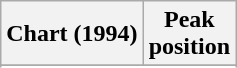<table class="wikitable sortable plainrowheaders" style="text-align:center">
<tr>
<th scope="col">Chart (1994)</th>
<th scope="col">Peak<br>position</th>
</tr>
<tr>
</tr>
<tr>
</tr>
<tr>
</tr>
<tr>
</tr>
<tr>
</tr>
</table>
